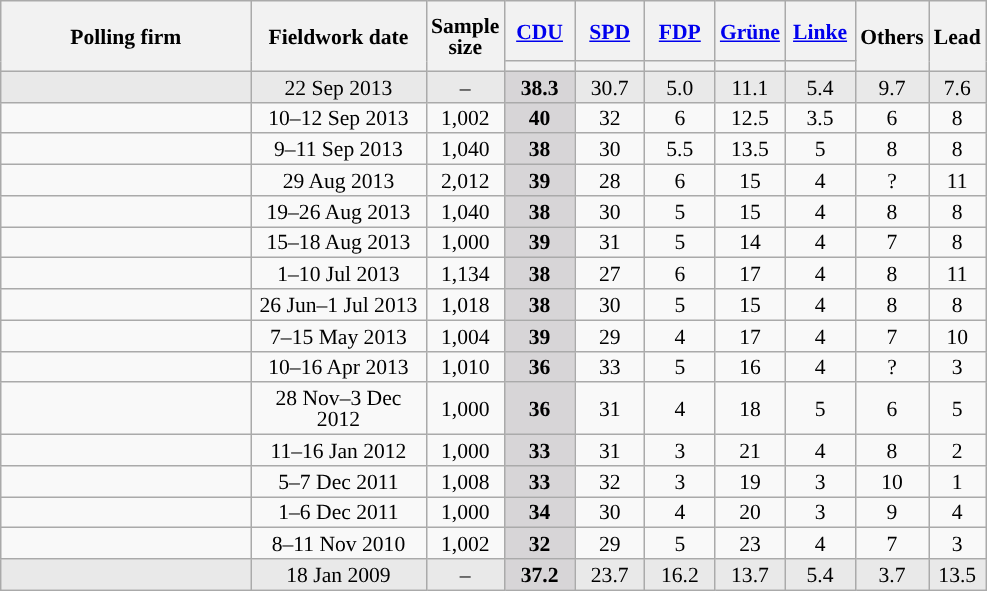<table class="wikitable sortable" style="text-align:center;font-size:90%;line-height:14px;">
<tr style="height:40px;">
<th style="width:160px;" rowspan="2">Polling firm</th>
<th style="width:110px;" rowspan="2">Fieldwork date</th>
<th style="width:35px;" rowspan="2">Sample<br>size</th>
<th class="unsortable" style="width:40px;"><a href='#'>CDU</a></th>
<th class="unsortable" style="width:40px;"><a href='#'>SPD</a></th>
<th class="unsortable" style="width:40px;"><a href='#'>FDP</a></th>
<th class="unsortable" style="width:40px;"><a href='#'>Grüne</a></th>
<th class="unsortable" style="width:40px;"><a href='#'>Linke</a></th>
<th class="unsortable" style="width:40px;" rowspan="2">Others</th>
<th style="width:30px;" rowspan="2">Lead</th>
</tr>
<tr>
<th style="background:"></th>
<th style="background:"></th>
<th style="background:"></th>
<th style="background:"></th>
<th style="background:"></th>
</tr>
<tr style="background:#E9E9E9;">
<td></td>
<td data-sort-value="2013-09-22">22 Sep 2013</td>
<td>–</td>
<td style="background:#D7D5D7;"><strong>38.3</strong></td>
<td>30.7</td>
<td>5.0</td>
<td>11.1</td>
<td>5.4</td>
<td>9.7</td>
<td style="background:">7.6</td>
</tr>
<tr>
<td></td>
<td data-sort-value="2013-09-12">10–12 Sep 2013</td>
<td>1,002</td>
<td style="background:#D7D5D7;"><strong>40</strong></td>
<td>32</td>
<td>6</td>
<td>12.5</td>
<td>3.5</td>
<td>6</td>
<td style="background:">8</td>
</tr>
<tr>
<td></td>
<td data-sort-value="2013-09-12">9–11 Sep 2013</td>
<td>1,040</td>
<td style="background:#D7D5D7;"><strong>38</strong></td>
<td>30</td>
<td>5.5</td>
<td>13.5</td>
<td>5</td>
<td>8</td>
<td style="background:">8</td>
</tr>
<tr>
<td></td>
<td data-sort-value="2013-09-03">29 Aug 2013</td>
<td>2,012</td>
<td style="background:#D7D5D7;"><strong>39</strong></td>
<td>28</td>
<td>6</td>
<td>15</td>
<td>4</td>
<td>?</td>
<td style="background:">11</td>
</tr>
<tr>
<td></td>
<td data-sort-value="2013-08-28">19–26 Aug 2013</td>
<td>1,040</td>
<td style="background:#D7D5D7;"><strong>38</strong></td>
<td>30</td>
<td>5</td>
<td>15</td>
<td>4</td>
<td>8</td>
<td style="background:">8</td>
</tr>
<tr>
<td></td>
<td data-sort-value="2013-08-21">15–18 Aug 2013</td>
<td>1,000</td>
<td style="background:#D7D5D7;"><strong>39</strong></td>
<td>31</td>
<td>5</td>
<td>14</td>
<td>4</td>
<td>7</td>
<td style="background:">8</td>
</tr>
<tr>
<td></td>
<td data-sort-value="2013-07-17">1–10 Jul 2013</td>
<td>1,134</td>
<td style="background:#D7D5D7;"><strong>38</strong></td>
<td>27</td>
<td>6</td>
<td>17</td>
<td>4</td>
<td>8</td>
<td style="background:">11</td>
</tr>
<tr>
<td></td>
<td data-sort-value="2013-07-03">26 Jun–1 Jul 2013</td>
<td>1,018</td>
<td style="background:#D7D5D7;"><strong>38</strong></td>
<td>30</td>
<td>5</td>
<td>15</td>
<td>4</td>
<td>8</td>
<td style="background:">8</td>
</tr>
<tr>
<td></td>
<td data-sort-value="2013-05-21">7–15 May 2013</td>
<td>1,004</td>
<td style="background:#D7D5D7;"><strong>39</strong></td>
<td>29</td>
<td>4</td>
<td>17</td>
<td>4</td>
<td>7</td>
<td style="background:">10</td>
</tr>
<tr>
<td></td>
<td data-sort-value="2013-04-17">10–16 Apr 2013</td>
<td>1,010</td>
<td style="background:#D7D5D7;"><strong>36</strong></td>
<td>33</td>
<td>5</td>
<td>16</td>
<td>4</td>
<td>?</td>
<td style="background:">3</td>
</tr>
<tr>
<td></td>
<td data-sort-value="2012-12-05">28 Nov–3 Dec 2012</td>
<td>1,000</td>
<td style="background:#D7D5D7;"><strong>36</strong></td>
<td>31</td>
<td>4</td>
<td>18</td>
<td>5</td>
<td>6</td>
<td style="background:">5</td>
</tr>
<tr>
<td></td>
<td data-sort-value="2012-01-18">11–16 Jan 2012</td>
<td>1,000</td>
<td style="background:#D7D5D7;"><strong>33</strong></td>
<td>31</td>
<td>3</td>
<td>21</td>
<td>4</td>
<td>8</td>
<td style="background:">2</td>
</tr>
<tr>
<td></td>
<td data-sort-value="2011-12-09">5–7 Dec 2011</td>
<td>1,008</td>
<td style="background:#D7D5D7;"><strong>33</strong></td>
<td>32</td>
<td>3</td>
<td>19</td>
<td>3</td>
<td>10</td>
<td style="background:">1</td>
</tr>
<tr>
<td></td>
<td data-sort-value="2011-12-08">1–6 Dec 2011</td>
<td>1,000</td>
<td style="background:#D7D5D7;"><strong>34</strong></td>
<td>30</td>
<td>4</td>
<td>20</td>
<td>3</td>
<td>9</td>
<td style="background:">4</td>
</tr>
<tr>
<td></td>
<td data-sort-value="2010-11-13">8–11 Nov 2010</td>
<td>1,002</td>
<td style="background:#D7D5D7;"><strong>32</strong></td>
<td>29</td>
<td>5</td>
<td>23</td>
<td>4</td>
<td>7</td>
<td style="background:">3</td>
</tr>
<tr style="background:#E9E9E9;">
<td></td>
<td data-sort-value="2009-01-18">18 Jan 2009</td>
<td>–</td>
<td style="background:#D7D5D7;"><strong>37.2</strong></td>
<td>23.7</td>
<td>16.2</td>
<td>13.7</td>
<td>5.4</td>
<td>3.7</td>
<td style="background:">13.5</td>
</tr>
</table>
